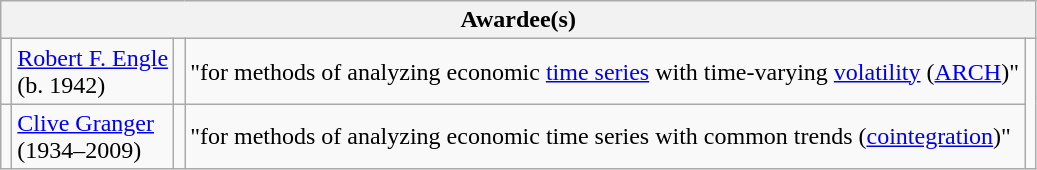<table class="wikitable">
<tr>
<th colspan="5">Awardee(s)</th>
</tr>
<tr>
<td></td>
<td><a href='#'>Robert F. Engle</a><br>(b. 1942)</td>
<td></td>
<td>"for methods of analyzing economic <a href='#'>time series</a> with time-varying <a href='#'>volatility</a> (<a href='#'>ARCH</a>)"</td>
<td rowspan="2"></td>
</tr>
<tr>
<td></td>
<td><a href='#'>Clive Granger</a><br>(1934–2009)</td>
<td></td>
<td>"for methods of analyzing economic time series with common trends (<a href='#'>cointegration</a>)"</td>
</tr>
</table>
